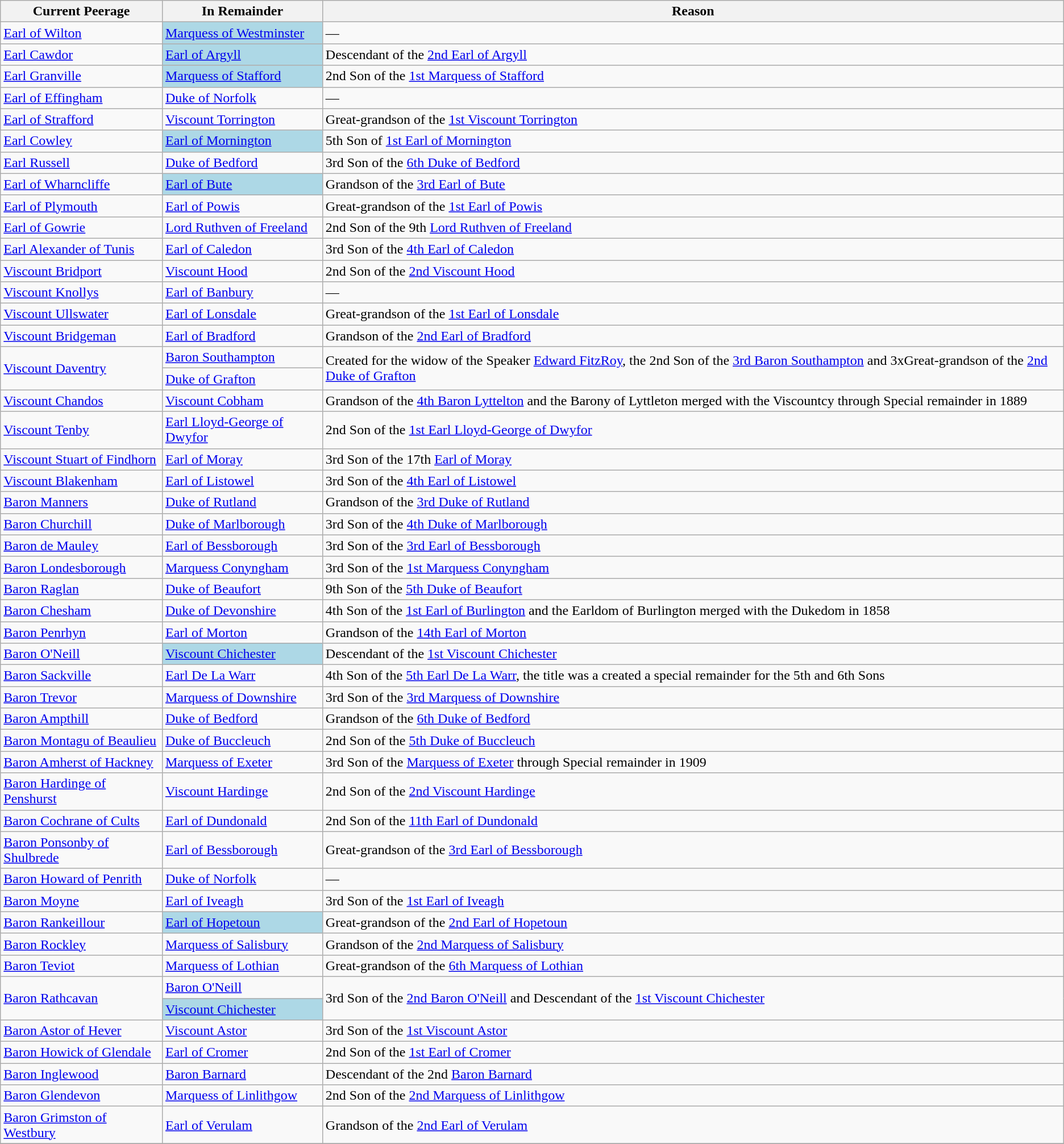<table class="wikitable">
<tr>
<th>Current Peerage</th>
<th>In Remainder</th>
<th>Reason</th>
</tr>
<tr>
<td><a href='#'>Earl of Wilton</a></td>
<td style="background:#ADD8E6"> <a href='#'>Marquess of Westminster</a></td>
<td>—</td>
</tr>
<tr>
<td><a href='#'>Earl Cawdor</a></td>
<td style="background:#ADD8E6"> <a href='#'>Earl of Argyll</a></td>
<td>Descendant of the <a href='#'>2nd Earl of Argyll</a></td>
</tr>
<tr>
<td><a href='#'>Earl Granville</a></td>
<td style="background:#ADD8E6"> <a href='#'>Marquess of Stafford</a></td>
<td>2nd Son of the <a href='#'>1st Marquess of Stafford</a></td>
</tr>
<tr>
<td><a href='#'>Earl of Effingham</a></td>
<td> <a href='#'>Duke of Norfolk</a></td>
<td>—</td>
</tr>
<tr>
<td><a href='#'>Earl of Strafford</a></td>
<td> <a href='#'>Viscount Torrington</a></td>
<td>Great-grandson of the <a href='#'>1st Viscount Torrington</a></td>
</tr>
<tr>
<td><a href='#'>Earl Cowley</a></td>
<td style="background:#ADD8E6"> <a href='#'>Earl of Mornington</a></td>
<td>5th Son of <a href='#'>1st Earl of Mornington</a></td>
</tr>
<tr>
<td><a href='#'>Earl Russell</a></td>
<td> <a href='#'>Duke of Bedford</a></td>
<td>3rd Son of the <a href='#'>6th Duke of Bedford</a></td>
</tr>
<tr>
<td><a href='#'>Earl of Wharncliffe</a></td>
<td style="background:#ADD8E6"> <a href='#'>Earl of Bute</a></td>
<td>Grandson of the <a href='#'>3rd Earl of Bute</a></td>
</tr>
<tr>
<td><a href='#'>Earl of Plymouth</a></td>
<td> <a href='#'>Earl of Powis</a></td>
<td>Great-grandson of the <a href='#'>1st Earl of Powis</a></td>
</tr>
<tr>
<td><a href='#'>Earl of Gowrie</a></td>
<td> <a href='#'>Lord Ruthven of Freeland</a></td>
<td>2nd Son of the 9th <a href='#'>Lord Ruthven of Freeland</a></td>
</tr>
<tr>
<td><a href='#'>Earl Alexander of Tunis</a></td>
<td> <a href='#'>Earl of Caledon</a></td>
<td>3rd Son of the <a href='#'>4th Earl of Caledon</a></td>
</tr>
<tr>
<td><a href='#'>Viscount Bridport</a></td>
<td> <a href='#'>Viscount Hood</a></td>
<td>2nd Son of the <a href='#'>2nd Viscount Hood</a></td>
</tr>
<tr>
<td><a href='#'>Viscount Knollys</a></td>
<td> <a href='#'>Earl of Banbury</a></td>
<td>—</td>
</tr>
<tr>
<td><a href='#'>Viscount Ullswater</a></td>
<td> <a href='#'>Earl of Lonsdale</a></td>
<td>Great-grandson of the <a href='#'>1st Earl of Lonsdale</a></td>
</tr>
<tr>
<td><a href='#'>Viscount Bridgeman</a></td>
<td> <a href='#'>Earl of Bradford</a></td>
<td>Grandson of the <a href='#'>2nd Earl of Bradford</a></td>
</tr>
<tr>
<td rowspan=2><a href='#'>Viscount Daventry</a></td>
<td> <a href='#'>Baron Southampton</a></td>
<td rowspan=2>Created for the widow of the Speaker <a href='#'>Edward FitzRoy</a>, the 2nd Son of the <a href='#'>3rd Baron Southampton</a> and 3xGreat-grandson of the <a href='#'>2nd Duke of Grafton</a></td>
</tr>
<tr>
<td> <a href='#'>Duke of Grafton</a></td>
</tr>
<tr>
<td><a href='#'>Viscount Chandos</a></td>
<td> <a href='#'>Viscount Cobham</a></td>
<td>Grandson of the <a href='#'>4th Baron Lyttelton</a> and the Barony of Lyttleton merged with the Viscountcy through Special remainder in 1889</td>
</tr>
<tr>
<td><a href='#'>Viscount Tenby</a></td>
<td> <a href='#'>Earl Lloyd-George of Dwyfor</a></td>
<td>2nd Son of the <a href='#'>1st Earl Lloyd-George of Dwyfor</a></td>
</tr>
<tr>
<td><a href='#'>Viscount Stuart of Findhorn</a></td>
<td> <a href='#'>Earl of Moray</a></td>
<td>3rd Son of the 17th <a href='#'>Earl of Moray</a></td>
</tr>
<tr>
<td><a href='#'>Viscount Blakenham</a></td>
<td> <a href='#'>Earl of Listowel</a></td>
<td>3rd Son of the <a href='#'>4th Earl of Listowel</a></td>
</tr>
<tr>
<td><a href='#'>Baron Manners</a></td>
<td> <a href='#'>Duke of Rutland</a></td>
<td>Grandson of the <a href='#'>3rd Duke of Rutland</a></td>
</tr>
<tr>
<td><a href='#'>Baron Churchill</a></td>
<td> <a href='#'>Duke of Marlborough</a></td>
<td>3rd Son of the <a href='#'>4th Duke of Marlborough</a></td>
</tr>
<tr>
<td><a href='#'>Baron de Mauley</a></td>
<td> <a href='#'>Earl of Bessborough</a></td>
<td>3rd Son of the <a href='#'>3rd Earl of Bessborough</a></td>
</tr>
<tr>
<td><a href='#'>Baron Londesborough</a></td>
<td> <a href='#'>Marquess Conyngham</a></td>
<td>3rd Son of the <a href='#'>1st Marquess Conyngham</a></td>
</tr>
<tr>
<td><a href='#'>Baron Raglan</a></td>
<td> <a href='#'>Duke of Beaufort</a></td>
<td>9th Son of the <a href='#'>5th Duke of Beaufort</a></td>
</tr>
<tr>
<td><a href='#'>Baron Chesham</a></td>
<td> <a href='#'>Duke of Devonshire</a></td>
<td>4th Son of the <a href='#'>1st Earl of Burlington</a> and the Earldom of Burlington merged with the Dukedom in 1858</td>
</tr>
<tr>
<td><a href='#'>Baron Penrhyn</a></td>
<td> <a href='#'>Earl of Morton</a></td>
<td>Grandson of the <a href='#'>14th Earl of Morton</a></td>
</tr>
<tr>
<td><a href='#'>Baron O'Neill</a></td>
<td style="background:#ADD8E6"> <a href='#'>Viscount Chichester</a></td>
<td>Descendant of the <a href='#'>1st Viscount Chichester</a></td>
</tr>
<tr>
<td><a href='#'>Baron Sackville</a></td>
<td> <a href='#'>Earl De La Warr</a></td>
<td>4th Son of the <a href='#'>5th Earl De La Warr</a>, the title was a created a special remainder for the 5th and 6th Sons</td>
</tr>
<tr>
<td><a href='#'>Baron Trevor</a></td>
<td> <a href='#'>Marquess of Downshire</a></td>
<td>3rd Son of the <a href='#'>3rd Marquess of Downshire</a></td>
</tr>
<tr>
<td><a href='#'>Baron Ampthill</a></td>
<td> <a href='#'>Duke of Bedford</a></td>
<td>Grandson of the <a href='#'>6th Duke of Bedford</a></td>
</tr>
<tr>
<td><a href='#'>Baron Montagu of Beaulieu</a></td>
<td> <a href='#'>Duke of Buccleuch</a></td>
<td>2nd Son of the <a href='#'>5th Duke of Buccleuch</a></td>
</tr>
<tr>
<td><a href='#'>Baron Amherst of Hackney</a></td>
<td> <a href='#'>Marquess of Exeter</a></td>
<td>3rd Son of the <a href='#'>Marquess of Exeter</a> through Special remainder in 1909</td>
</tr>
<tr>
<td><a href='#'>Baron Hardinge of Penshurst</a></td>
<td> <a href='#'>Viscount Hardinge</a></td>
<td>2nd Son of the <a href='#'>2nd Viscount Hardinge</a></td>
</tr>
<tr>
<td><a href='#'>Baron Cochrane of Cults</a></td>
<td> <a href='#'>Earl of Dundonald</a></td>
<td>2nd Son of the <a href='#'>11th Earl of Dundonald</a></td>
</tr>
<tr>
<td><a href='#'>Baron Ponsonby of Shulbrede</a></td>
<td> <a href='#'>Earl of Bessborough</a></td>
<td>Great-grandson of the <a href='#'>3rd Earl of Bessborough</a></td>
</tr>
<tr>
<td><a href='#'>Baron Howard of Penrith</a></td>
<td> <a href='#'>Duke of Norfolk</a></td>
<td>—</td>
</tr>
<tr>
<td><a href='#'>Baron Moyne</a></td>
<td> <a href='#'>Earl of Iveagh</a></td>
<td>3rd Son of the <a href='#'>1st Earl of Iveagh</a></td>
</tr>
<tr>
<td><a href='#'>Baron Rankeillour</a></td>
<td style="background:#ADD8E6"> <a href='#'>Earl of Hopetoun</a></td>
<td>Great-grandson of the <a href='#'>2nd Earl of Hopetoun</a></td>
</tr>
<tr>
<td><a href='#'>Baron Rockley</a></td>
<td> <a href='#'>Marquess of Salisbury</a></td>
<td>Grandson of the <a href='#'>2nd Marquess of Salisbury</a></td>
</tr>
<tr>
<td><a href='#'>Baron Teviot</a></td>
<td> <a href='#'>Marquess of Lothian</a></td>
<td>Great-grandson of the <a href='#'>6th Marquess of Lothian</a></td>
</tr>
<tr>
<td rowspan=2><a href='#'>Baron Rathcavan</a></td>
<td> <a href='#'>Baron O'Neill</a></td>
<td rowspan=2>3rd Son of the <a href='#'>2nd Baron O'Neill</a> and Descendant of the <a href='#'>1st Viscount Chichester</a></td>
</tr>
<tr>
<td style="background:#ADD8E6"> <a href='#'>Viscount Chichester</a></td>
</tr>
<tr>
<td><a href='#'>Baron Astor of Hever</a></td>
<td> <a href='#'>Viscount Astor</a></td>
<td>3rd Son of the <a href='#'>1st Viscount Astor</a></td>
</tr>
<tr>
<td><a href='#'>Baron Howick of Glendale</a></td>
<td> <a href='#'>Earl of Cromer</a></td>
<td>2nd Son of the <a href='#'>1st Earl of Cromer</a></td>
</tr>
<tr>
<td><a href='#'>Baron Inglewood</a></td>
<td> <a href='#'>Baron Barnard</a></td>
<td>Descendant of the 2nd <a href='#'>Baron Barnard</a></td>
</tr>
<tr>
<td><a href='#'>Baron Glendevon</a></td>
<td> <a href='#'>Marquess of Linlithgow</a></td>
<td>2nd Son of the <a href='#'>2nd Marquess of Linlithgow</a></td>
</tr>
<tr>
<td><a href='#'>Baron Grimston of Westbury</a></td>
<td> <a href='#'>Earl of Verulam</a></td>
<td>Grandson of the <a href='#'>2nd Earl of Verulam</a></td>
</tr>
<tr>
</tr>
</table>
